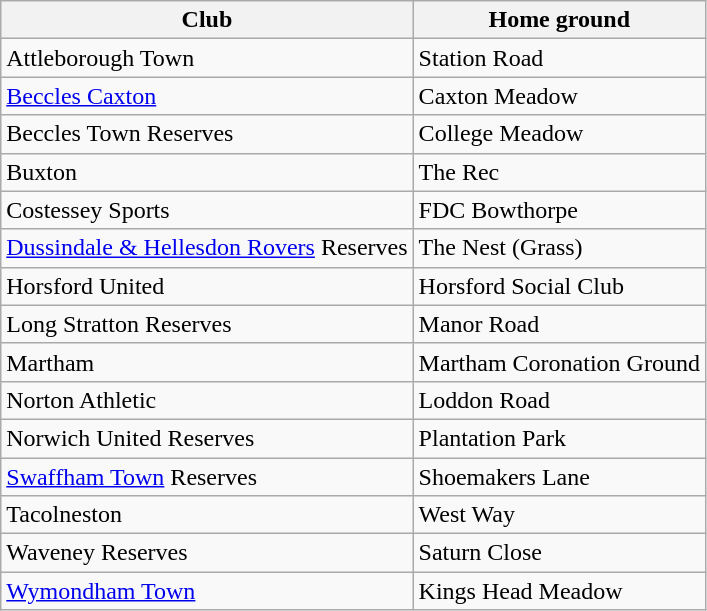<table class="wikitable">
<tr>
<th>Club</th>
<th>Home ground</th>
</tr>
<tr>
<td>Attleborough Town</td>
<td>Station Road</td>
</tr>
<tr>
<td><a href='#'>Beccles Caxton</a></td>
<td>Caxton Meadow</td>
</tr>
<tr>
<td>Beccles Town Reserves</td>
<td>College Meadow</td>
</tr>
<tr>
<td>Buxton</td>
<td>The Rec</td>
</tr>
<tr>
<td>Costessey Sports</td>
<td>FDC Bowthorpe</td>
</tr>
<tr>
<td><a href='#'>Dussindale & Hellesdon Rovers</a> Reserves</td>
<td>The Nest (Grass)</td>
</tr>
<tr>
<td>Horsford United</td>
<td>Horsford Social Club</td>
</tr>
<tr>
<td>Long Stratton Reserves</td>
<td>Manor Road</td>
</tr>
<tr>
<td>Martham</td>
<td>Martham Coronation Ground</td>
</tr>
<tr>
<td>Norton Athletic</td>
<td>Loddon Road</td>
</tr>
<tr>
<td>Norwich United Reserves</td>
<td>Plantation Park</td>
</tr>
<tr>
<td><a href='#'>Swaffham Town</a> Reserves</td>
<td>Shoemakers Lane</td>
</tr>
<tr>
<td>Tacolneston</td>
<td>West Way</td>
</tr>
<tr>
<td>Waveney Reserves</td>
<td>Saturn Close</td>
</tr>
<tr>
<td><a href='#'>Wymondham Town</a></td>
<td>Kings Head Meadow</td>
</tr>
</table>
